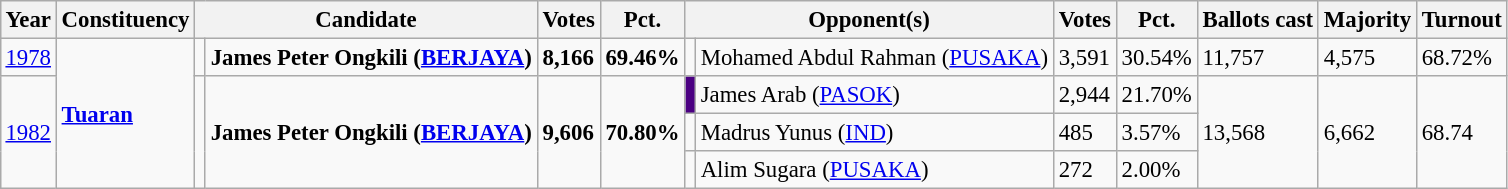<table class="wikitable" style="margin:0.5em ; font-size:95%">
<tr>
<th>Year</th>
<th>Constituency</th>
<th colspan="2">Candidate</th>
<th>Votes</th>
<th>Pct.</th>
<th colspan="2">Opponent(s)</th>
<th>Votes</th>
<th>Pct.</th>
<th>Ballots cast</th>
<th>Majority</th>
<th>Turnout</th>
</tr>
<tr>
<td><a href='#'>1978</a></td>
<td rowspan="4"><a href='#'><strong>Tuaran</strong></a></td>
<td></td>
<td><strong>James Peter Ongkili (<a href='#'>BERJAYA</a>)</strong></td>
<td><strong>8,166</strong></td>
<td><strong>69.46%</strong></td>
<td></td>
<td>Mohamed Abdul Rahman (<a href='#'>PUSAKA</a>)</td>
<td>3,591</td>
<td>30.54%</td>
<td>11,757</td>
<td>4,575</td>
<td>68.72%</td>
</tr>
<tr>
<td rowspan="3"><a href='#'>1982</a></td>
<td rowspan="3" ></td>
<td rowspan="3"><strong>James Peter Ongkili (<a href='#'>BERJAYA</a>)</strong></td>
<td rowspan="3"><strong>9,606</strong></td>
<td rowspan="3"><strong>70.80%</strong></td>
<td bgcolor= indigo></td>
<td>James Arab (<a href='#'>PASOK</a>)</td>
<td>2,944</td>
<td>21.70%</td>
<td rowspan="3">13,568</td>
<td rowspan="3">6,662</td>
<td rowspan="3">68.74</td>
</tr>
<tr>
<td></td>
<td>Madrus Yunus (<a href='#'>IND</a>)</td>
<td>485</td>
<td>3.57%</td>
</tr>
<tr>
<td></td>
<td>Alim Sugara (<a href='#'>PUSAKA</a>)</td>
<td>272</td>
<td>2.00%</td>
</tr>
</table>
